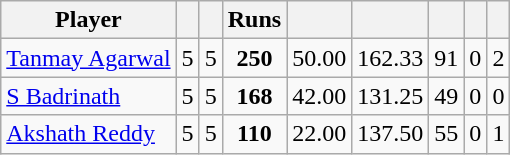<table class="wikitable sortable" style="text-align: center;">
<tr>
<th class="unsortable">Player</th>
<th></th>
<th></th>
<th>Runs</th>
<th></th>
<th></th>
<th></th>
<th></th>
<th></th>
</tr>
<tr>
<td style="text-align:left"><a href='#'>Tanmay Agarwal</a></td>
<td style="text-align:left">5</td>
<td>5</td>
<td><strong>250</strong></td>
<td>50.00</td>
<td>162.33</td>
<td>91</td>
<td>0</td>
<td>2</td>
</tr>
<tr>
<td style="text-align:left"><a href='#'>S Badrinath</a></td>
<td style="text-align:left">5</td>
<td>5</td>
<td><strong>168</strong></td>
<td>42.00</td>
<td>131.25</td>
<td>49</td>
<td>0</td>
<td>0</td>
</tr>
<tr>
<td style="text-align:left"><a href='#'>Akshath Reddy</a></td>
<td style="text-align:left">5</td>
<td>5</td>
<td><strong>110</strong></td>
<td>22.00</td>
<td>137.50</td>
<td>55</td>
<td>0</td>
<td>1</td>
</tr>
</table>
